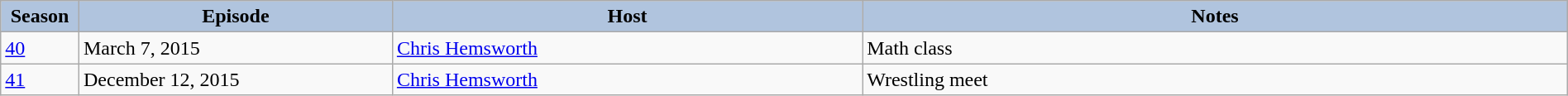<table class="wikitable" style="width:100%;">
<tr>
<th style="background:#B0C4DE;" width="5%">Season</th>
<th style="background:#B0C4DE;" width="20%">Episode</th>
<th style="background:#B0C4DE;" width="30%">Host</th>
<th style="background:#B0C4DE;" width="45%">Notes</th>
</tr>
<tr>
<td><a href='#'>40</a></td>
<td>March 7, 2015</td>
<td><a href='#'>Chris Hemsworth</a></td>
<td>Math class</td>
</tr>
<tr>
<td><a href='#'>41</a></td>
<td>December 12, 2015</td>
<td><a href='#'>Chris Hemsworth</a></td>
<td>Wrestling meet</td>
</tr>
</table>
